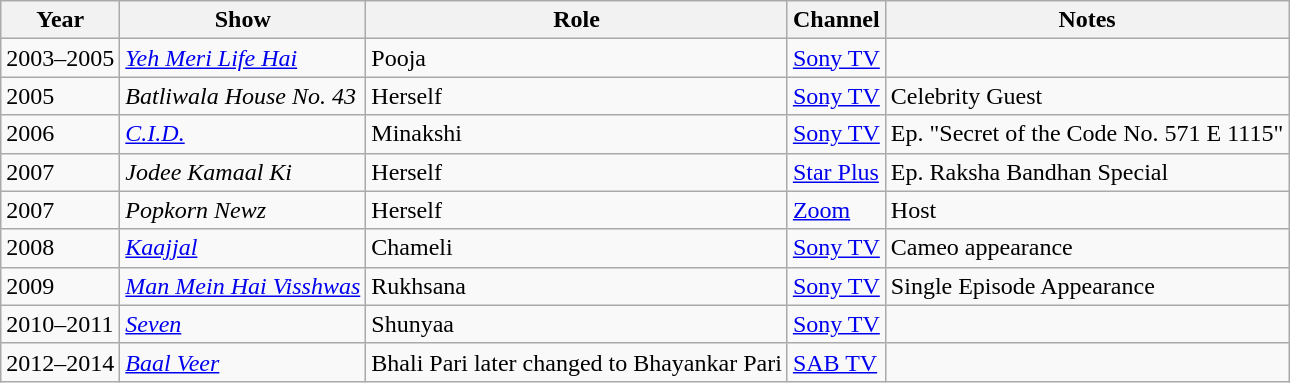<table class="wikitable sortable">
<tr>
<th>Year</th>
<th>Show</th>
<th>Role</th>
<th>Channel</th>
<th>Notes</th>
</tr>
<tr>
<td>2003–2005</td>
<td><em><a href='#'>Yeh Meri Life Hai</a></em></td>
<td>Pooja</td>
<td><a href='#'>Sony TV</a></td>
<td></td>
</tr>
<tr>
<td>2005</td>
<td><em>Batliwala House No. 43</em></td>
<td>Herself</td>
<td><a href='#'>Sony TV</a></td>
<td>Celebrity Guest</td>
</tr>
<tr>
<td>2006</td>
<td><em><a href='#'>C.I.D.</a></em></td>
<td>Minakshi</td>
<td><a href='#'>Sony TV</a></td>
<td>Ep. "Secret of the Code No. 571 E 1115"</td>
</tr>
<tr>
<td>2007</td>
<td><em>Jodee Kamaal Ki</em></td>
<td>Herself</td>
<td><a href='#'>Star Plus</a></td>
<td>Ep. Raksha Bandhan Special</td>
</tr>
<tr>
<td>2007</td>
<td><em>Popkorn Newz</em></td>
<td>Herself</td>
<td><a href='#'>Zoom</a></td>
<td>Host</td>
</tr>
<tr>
<td>2008</td>
<td><em><a href='#'>Kaajjal</a></em></td>
<td>Chameli</td>
<td><a href='#'>Sony TV</a></td>
<td>Cameo appearance</td>
</tr>
<tr>
<td>2009</td>
<td><em><a href='#'>Man Mein Hai Visshwas</a></em></td>
<td>Rukhsana</td>
<td><a href='#'>Sony TV</a></td>
<td>Single Episode Appearance</td>
</tr>
<tr>
<td>2010–2011</td>
<td><em><a href='#'>Seven</a></em></td>
<td>Shunyaa</td>
<td><a href='#'>Sony TV</a></td>
<td></td>
</tr>
<tr>
<td>2012–2014</td>
<td><em><a href='#'>Baal Veer</a></em></td>
<td>Bhali Pari later changed to Bhayankar Pari</td>
<td><a href='#'>SAB TV</a></td>
<td></td>
</tr>
</table>
